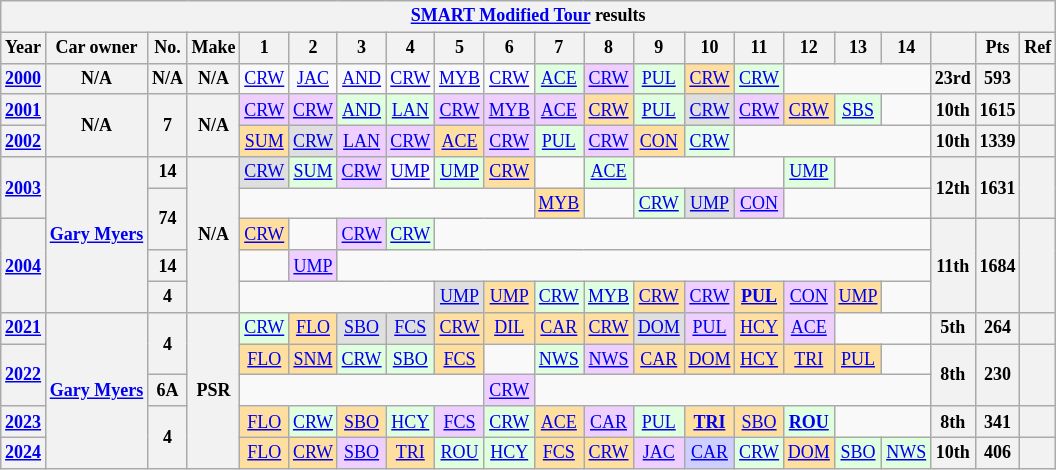<table class="wikitable" style="text-align:center; font-size:75%">
<tr>
<th colspan=38><a href='#'>SMART Modified Tour</a> results</th>
</tr>
<tr>
<th>Year</th>
<th>Car owner</th>
<th>No.</th>
<th>Make</th>
<th>1</th>
<th>2</th>
<th>3</th>
<th>4</th>
<th>5</th>
<th>6</th>
<th>7</th>
<th>8</th>
<th>9</th>
<th>10</th>
<th>11</th>
<th>12</th>
<th>13</th>
<th>14</th>
<th></th>
<th>Pts</th>
<th>Ref</th>
</tr>
<tr>
<th><a href='#'>2000</a></th>
<th>N/A</th>
<th>N/A</th>
<th>N/A</th>
<td><a href='#'>CRW</a></td>
<td><a href='#'>JAC</a></td>
<td><a href='#'>AND</a></td>
<td><a href='#'>CRW</a></td>
<td><a href='#'>MYB</a></td>
<td><a href='#'>CRW</a></td>
<td style="background:#DFFFDF;"><a href='#'>ACE</a><br></td>
<td style="background:#EFCFFF;"><a href='#'>CRW</a><br></td>
<td style="background:#DFFFDF;"><a href='#'>PUL</a><br></td>
<td style="background:#FFDF9F;"><a href='#'>CRW</a><br></td>
<td style="background:#DFFFDF;"><a href='#'>CRW</a><br></td>
<td colspan=3></td>
<th>23rd</th>
<th>593</th>
<th></th>
</tr>
<tr>
<th><a href='#'>2001</a></th>
<th rowspan=2>N/A</th>
<th rowspan=2>7</th>
<th rowspan=2>N/A</th>
<td style="background:#EFCFFF;"><a href='#'>CRW</a><br></td>
<td style="background:#EFCFFF;"><a href='#'>CRW</a><br></td>
<td style="background:#DFFFDF;"><a href='#'>AND</a><br></td>
<td style="background:#DFFFDF;"><a href='#'>LAN</a><br></td>
<td style="background:#EFCFFF;"><a href='#'>CRW</a><br></td>
<td style="background:#EFCFFF;"><a href='#'>MYB</a><br></td>
<td style="background:#EFCFFF;"><a href='#'>ACE</a><br></td>
<td style="background:#FFDF9F;"><a href='#'>CRW</a><br></td>
<td style="background:#DFFFDF;"><a href='#'>PUL</a><br></td>
<td style="background:#DFDFDF;"><a href='#'>CRW</a><br></td>
<td style="background:#EFCFFF;"><a href='#'>CRW</a><br></td>
<td style="background:#FFDF9F;"><a href='#'>CRW</a><br></td>
<td style="background:#DFFFDF;"><a href='#'>SBS</a><br></td>
<td></td>
<th>10th</th>
<th>1615</th>
<th></th>
</tr>
<tr>
<th><a href='#'>2002</a></th>
<td style="background:#FFDF9F;"><a href='#'>SUM</a><br></td>
<td style="background:#DFDFDF;"><a href='#'>CRW</a><br></td>
<td style="background:#EFCFFF;"><a href='#'>LAN</a><br></td>
<td style="background:#EFCFFF;"><a href='#'>CRW</a><br></td>
<td style="background:#FFDF9F;"><a href='#'>ACE</a><br></td>
<td style="background:#EFCFFF;"><a href='#'>CRW</a><br></td>
<td style="background:#DFFFDF;"><a href='#'>PUL</a><br></td>
<td style="background:#EFCFFF;"><a href='#'>CRW</a><br></td>
<td style="background:#FFDF9F;"><a href='#'>CON</a><br></td>
<td style="background:#DFFFDF;"><a href='#'>CRW</a><br></td>
<td colspan=4></td>
<th>10th</th>
<th>1339</th>
<th></th>
</tr>
<tr>
<th rowspan=2><a href='#'>2003</a></th>
<th rowspan=5><a href='#'>Gary Myers</a></th>
<th>14</th>
<th rowspan=5>N/A</th>
<td style="background:#DFDFDF;"><a href='#'>CRW</a><br></td>
<td style="background:#DFFFDF;"><a href='#'>SUM</a><br></td>
<td style="background:#EFCFFF;"><a href='#'>CRW</a><br></td>
<td><a href='#'>UMP</a></td>
<td style="background:#DFFFDF;"><a href='#'>UMP</a><br></td>
<td style="background:#FFDF9F;"><a href='#'>CRW</a><br></td>
<td></td>
<td style="background:#DFFFDF;"><a href='#'>ACE</a><br></td>
<td colspan=3></td>
<td style="background:#DFFFDF;"><a href='#'>UMP</a><br></td>
<td colspan=2></td>
<th rowspan=2>12th</th>
<th rowspan=2>1631</th>
<th rowspan=2></th>
</tr>
<tr>
<th rowspan=2>74</th>
<td colspan=6></td>
<td style="background:#FFDF9F;"><a href='#'>MYB</a><br></td>
<td></td>
<td style="background:#DFFFDF;"><a href='#'>CRW</a><br></td>
<td style="background:#DFDFDF;"><a href='#'>UMP</a><br></td>
<td style="background:#EFCFFF;"><a href='#'>CON</a><br></td>
<td colspan=3></td>
</tr>
<tr>
<th rowspan=3><a href='#'>2004</a></th>
<td style="background:#FFDF9F;"><a href='#'>CRW</a><br></td>
<td></td>
<td style="background:#EFCFFF;"><a href='#'>CRW</a><br></td>
<td style="background:#DFFFDF;"><a href='#'>CRW</a><br></td>
<td colspan=10></td>
<th rowspan=3>11th</th>
<th rowspan=3>1684</th>
<th rowspan=3></th>
</tr>
<tr>
<th>14</th>
<td></td>
<td style="background:#EFCFFF;"><a href='#'>UMP</a><br></td>
<td colspan=12></td>
</tr>
<tr>
<th>4</th>
<td colspan=4></td>
<td style="background:#DFDFDF;"><a href='#'>UMP</a><br></td>
<td style="background:#FFDF9F;"><a href='#'>UMP</a><br></td>
<td style="background:#DFFFDF;"><a href='#'>CRW</a><br></td>
<td style="background:#DFFFDF;"><a href='#'>MYB</a><br></td>
<td style="background:#FFDF9F;"><a href='#'>CRW</a><br></td>
<td style="background:#EFCFFF;"><a href='#'>CRW</a><br></td>
<td style="background:#FFDF9F;"><strong><a href='#'>PUL</a></strong><br></td>
<td style="background:#EFCFFF;"><a href='#'>CON</a><br></td>
<td style="background:#FFDF9F;"><a href='#'>UMP</a><br></td>
<td></td>
</tr>
<tr>
<th><a href='#'>2021</a></th>
<th rowspan=5><a href='#'>Gary Myers</a></th>
<th rowspan=2>4</th>
<th rowspan=5>PSR</th>
<td style="background:#DFFFDF;"><a href='#'>CRW</a><br></td>
<td style="background:#FFDF9F;"><a href='#'>FLO</a><br></td>
<td style="background:#DFDFDF;"><a href='#'>SBO</a><br></td>
<td style="background:#DFDFDF;"><a href='#'>FCS</a><br></td>
<td style="background:#FFDF9F;"><a href='#'>CRW</a><br></td>
<td style="background:#FFDF9F;"><a href='#'>DIL</a><br></td>
<td style="background:#FFDF9F;"><a href='#'>CAR</a><br></td>
<td style="background:#FFDF9F;"><a href='#'>CRW</a><br></td>
<td style="background:#DFDFDF;"><a href='#'>DOM</a><br></td>
<td style="background:#EFCFFF;"><a href='#'>PUL</a><br></td>
<td style="background:#FFDF9F;"><a href='#'>HCY</a><br></td>
<td style="background:#EFCFFF;"><a href='#'>ACE</a><br></td>
<td colspan=2></td>
<th>5th</th>
<th>264</th>
<th></th>
</tr>
<tr>
<th rowspan=2><a href='#'>2022</a></th>
<td style="background:#FFDF9F;"><a href='#'>FLO</a><br></td>
<td style="background:#FFDF9F;"><a href='#'>SNM</a><br></td>
<td style="background:#DFFFDF;"><a href='#'>CRW</a><br></td>
<td style="background:#DFFFDF;"><a href='#'>SBO</a><br></td>
<td style="background:#FFDF9F;"><a href='#'>FCS</a><br></td>
<td></td>
<td style="background:#DFFFDF;"><a href='#'>NWS</a><br></td>
<td style="background:#EFCFFF;"><a href='#'>NWS</a><br></td>
<td style="background:#FFDF9F;"><a href='#'>CAR</a><br></td>
<td style="background:#FFDF9F;"><a href='#'>DOM</a><br></td>
<td style="background:#FFDF9F;"><a href='#'>HCY</a><br></td>
<td style="background:#FFDF9F;"><a href='#'>TRI</a><br></td>
<td style="background:#FFDF9F;"><a href='#'>PUL</a><br></td>
<td></td>
<th rowspan=2>8th</th>
<th rowspan=2>230</th>
<th rowspan=2></th>
</tr>
<tr>
<th>6A</th>
<td colspan=5></td>
<td style="background:#EFCFFF;"><a href='#'>CRW</a><br></td>
<td colspan=8></td>
</tr>
<tr>
<th><a href='#'>2023</a></th>
<th rowspan=2>4</th>
<td style="background:#FFDF9F;"><a href='#'>FLO</a><br></td>
<td style="background:#DFFFDF;"><a href='#'>CRW</a><br></td>
<td style="background:#FFDF9F;"><a href='#'>SBO</a><br></td>
<td style="background:#DFFFDF;"><a href='#'>HCY</a><br></td>
<td style="background:#EFCFFF;"><a href='#'>FCS</a><br></td>
<td style="background:#DFFFDF;"><a href='#'>CRW</a><br></td>
<td style="background:#FFDF9F;"><a href='#'>ACE</a><br></td>
<td style="background:#EFCFFF;"><a href='#'>CAR</a><br></td>
<td style="background:#DFFFDF;"><a href='#'>PUL</a><br></td>
<td style="background:#FFDF9F;"><strong><a href='#'>TRI</a></strong><br></td>
<td style="background:#FFDF9F;"><a href='#'>SBO</a><br></td>
<td style="background:#DFFFDF;"><strong><a href='#'>ROU</a></strong><br></td>
<td colspan=2></td>
<th>8th</th>
<th>341</th>
<th></th>
</tr>
<tr>
<th><a href='#'>2024</a></th>
<td style="background:#FFDF9F;"><a href='#'>FLO</a><br></td>
<td style="background:#FFDF9F;"><a href='#'>CRW</a><br></td>
<td style="background:#EFCFFF;"><a href='#'>SBO</a><br></td>
<td style="background:#FFDF9F;"><a href='#'>TRI</a><br></td>
<td style="background:#DFFFDF;"><a href='#'>ROU</a><br></td>
<td style="background:#DFFFDF;"><a href='#'>HCY</a><br></td>
<td style="background:#FFDF9F;"><a href='#'>FCS</a><br></td>
<td style="background:#FFDF9F;"><a href='#'>CRW</a><br></td>
<td style="background:#EFCFFF;"><a href='#'>JAC</a><br></td>
<td style="background:#CFCFFF;"><a href='#'>CAR</a><br></td>
<td style="background:#DFFFDF;"><a href='#'>CRW</a><br></td>
<td style="background:#FFDF9F;"><a href='#'>DOM</a><br></td>
<td style="background:#DFFFDF;"><a href='#'>SBO</a><br></td>
<td style="background:#DFFFDF;"><a href='#'>NWS</a><br></td>
<th>10th</th>
<th>406</th>
<th></th>
</tr>
</table>
